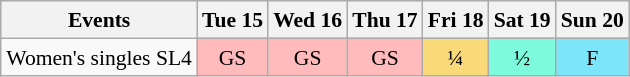<table class="wikitable" style="margin:0.5em auto; font-size:90%; line-height:1.25em; text-align:center">
<tr>
<th>Events</th>
<th>Tue 15</th>
<th>Wed 16</th>
<th>Thu 17</th>
<th>Fri 18</th>
<th>Sat 19</th>
<th>Sun 20</th>
</tr>
<tr>
<td align="left">Women's singles SL4</td>
<td bgcolor="#FFBBBB">GS</td>
<td bgcolor="#FFBBBB">GS</td>
<td bgcolor="#FFBBBB">GS</td>
<td bgcolor="#FAD978">¼</td>
<td bgcolor="#7DFADB">½</td>
<td bgcolor="#7DE5FA">F</td>
</tr>
</table>
